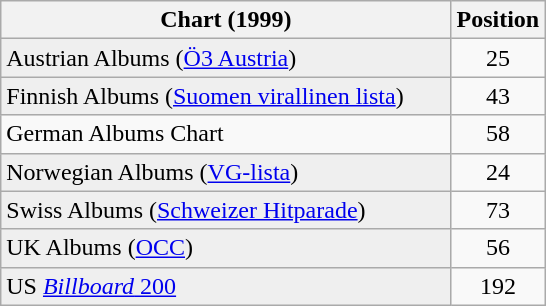<table class="wikitable sortable plainrowheaders">
<tr>
<th style="width:18.3em;">Chart (1999)</th>
<th>Position</th>
</tr>
<tr>
<td bgcolor="#efefef">Austrian Albums (<a href='#'>Ö3 Austria</a>)</td>
<td align="center">25</td>
</tr>
<tr>
<td bgcolor="#efefef">Finnish Albums (<a href='#'>Suomen virallinen lista</a>)</td>
<td align="center">43</td>
</tr>
<tr>
<td align="left">German Albums Chart</td>
<td align="center">58</td>
</tr>
<tr>
<td bgcolor="#efefef">Norwegian Albums (<a href='#'>VG-lista</a>)</td>
<td align="center">24</td>
</tr>
<tr>
<td bgcolor="#efefef">Swiss Albums (<a href='#'>Schweizer Hitparade</a>)</td>
<td align="center">73</td>
</tr>
<tr>
<td bgcolor="#efefef">UK Albums (<a href='#'>OCC</a>)</td>
<td align="center">56</td>
</tr>
<tr>
<td bgcolor="#efefef">US <a href='#'><em>Billboard</em> 200</a></td>
<td align="center">192</td>
</tr>
</table>
